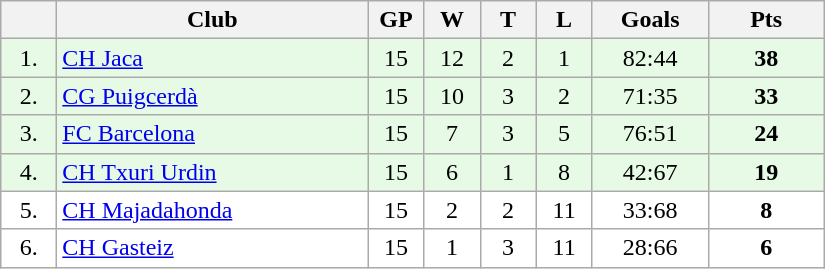<table class="wikitable">
<tr>
<th width="30"></th>
<th width="200">Club</th>
<th width="30">GP</th>
<th width="30">W</th>
<th width="30">T</th>
<th width="30">L</th>
<th width="70">Goals</th>
<th width="70">Pts</th>
</tr>
<tr bgcolor="#e6fae6" align="center">
<td>1.</td>
<td align="left"><a href='#'>CH Jaca</a></td>
<td>15</td>
<td>12</td>
<td>2</td>
<td>1</td>
<td>82:44</td>
<td><strong>38</strong></td>
</tr>
<tr bgcolor="#e6fae6" align="center">
<td>2.</td>
<td align="left"><a href='#'>CG Puigcerdà</a></td>
<td>15</td>
<td>10</td>
<td>3</td>
<td>2</td>
<td>71:35</td>
<td><strong>33</strong></td>
</tr>
<tr bgcolor="#e6fae6" align="center">
<td>3.</td>
<td align="left"><a href='#'>FC Barcelona</a></td>
<td>15</td>
<td>7</td>
<td>3</td>
<td>5</td>
<td>76:51</td>
<td><strong>24</strong></td>
</tr>
<tr bgcolor="#e6fae6" align="center">
<td>4.</td>
<td align="left"><a href='#'>CH Txuri Urdin</a></td>
<td>15</td>
<td>6</td>
<td>1</td>
<td>8</td>
<td>42:67</td>
<td><strong>19</strong></td>
</tr>
<tr bgcolor="#FFFFFF" align="center">
<td>5.</td>
<td align="left"><a href='#'>CH Majadahonda</a></td>
<td>15</td>
<td>2</td>
<td>2</td>
<td>11</td>
<td>33:68</td>
<td><strong>8</strong></td>
</tr>
<tr bgcolor="#FFFFFF" align="center">
<td>6.</td>
<td align="left"><a href='#'>CH Gasteiz</a></td>
<td>15</td>
<td>1</td>
<td>3</td>
<td>11</td>
<td>28:66</td>
<td><strong>6</strong></td>
</tr>
</table>
